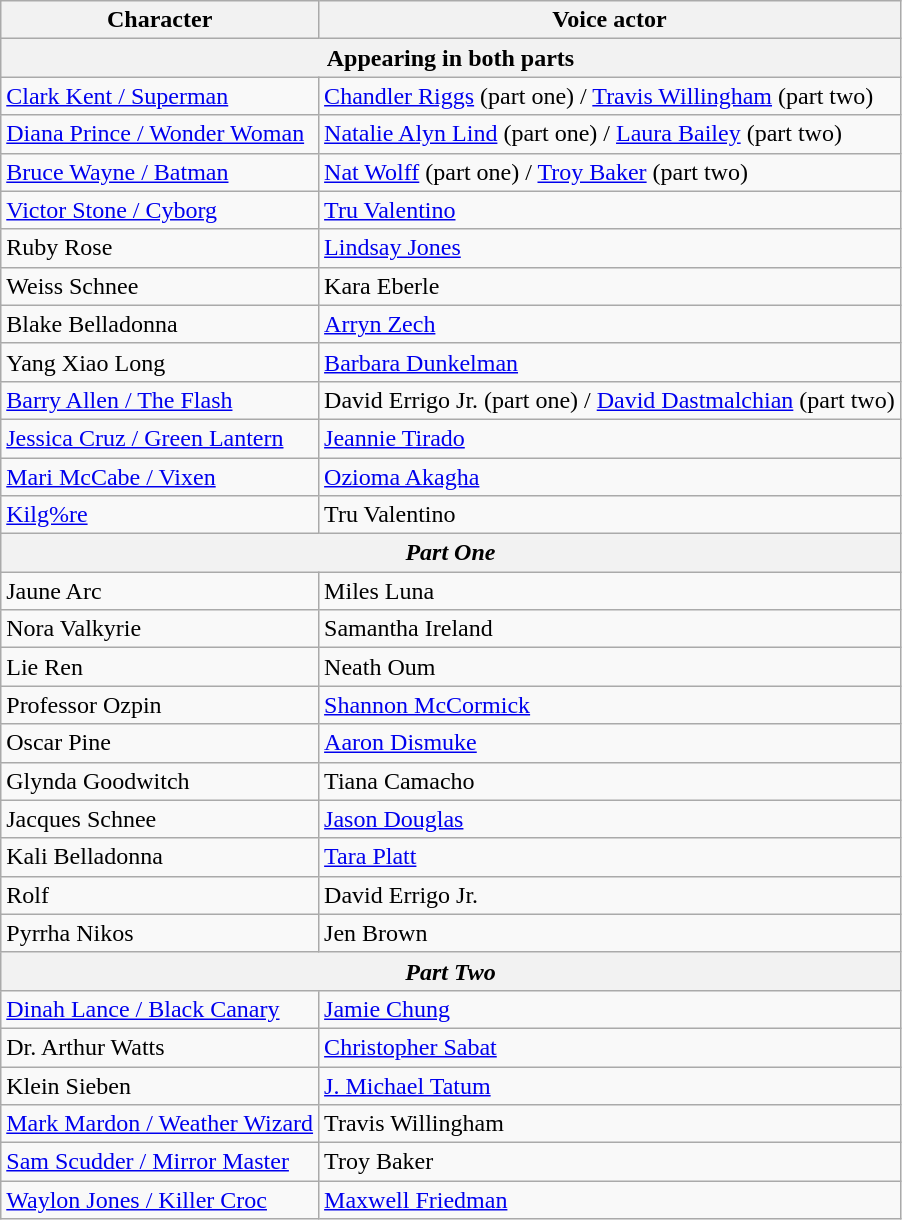<table class="wikitable">
<tr>
<th>Character</th>
<th>Voice actor</th>
</tr>
<tr>
<th colspan="2">Appearing in both parts</th>
</tr>
<tr>
<td><a href='#'>Clark Kent / Superman</a></td>
<td><a href='#'>Chandler Riggs</a> (part one) / <a href='#'>Travis Willingham</a> (part two)</td>
</tr>
<tr>
<td><a href='#'>Diana Prince / Wonder Woman</a></td>
<td><a href='#'>Natalie Alyn Lind</a> (part one) / <a href='#'>Laura Bailey</a> (part two)</td>
</tr>
<tr>
<td><a href='#'>Bruce Wayne / Batman</a></td>
<td><a href='#'>Nat Wolff</a> (part one) / <a href='#'>Troy Baker</a> (part two)</td>
</tr>
<tr>
<td><a href='#'>Victor Stone / Cyborg</a></td>
<td><a href='#'>Tru Valentino</a></td>
</tr>
<tr>
<td>Ruby Rose</td>
<td><a href='#'>Lindsay Jones</a></td>
</tr>
<tr>
<td>Weiss Schnee</td>
<td>Kara Eberle</td>
</tr>
<tr>
<td>Blake Belladonna</td>
<td><a href='#'>Arryn Zech</a></td>
</tr>
<tr>
<td>Yang Xiao Long</td>
<td><a href='#'>Barbara Dunkelman</a></td>
</tr>
<tr>
<td><a href='#'>Barry Allen / The Flash</a></td>
<td>David Errigo Jr. (part one) / <a href='#'>David Dastmalchian</a> (part two)</td>
</tr>
<tr>
<td><a href='#'>Jessica Cruz / Green Lantern</a></td>
<td><a href='#'>Jeannie Tirado</a></td>
</tr>
<tr>
<td><a href='#'>Mari McCabe / Vixen</a></td>
<td><a href='#'>Ozioma Akagha</a></td>
</tr>
<tr>
<td><a href='#'>Kilg%re</a></td>
<td>Tru Valentino</td>
</tr>
<tr>
<th colspan="2"><em>Part One</em></th>
</tr>
<tr>
<td>Jaune Arc</td>
<td>Miles Luna</td>
</tr>
<tr>
<td>Nora Valkyrie</td>
<td>Samantha Ireland</td>
</tr>
<tr>
<td>Lie Ren</td>
<td>Neath Oum</td>
</tr>
<tr>
<td>Professor Ozpin</td>
<td><a href='#'>Shannon McCormick</a></td>
</tr>
<tr>
<td>Oscar Pine</td>
<td><a href='#'>Aaron Dismuke</a></td>
</tr>
<tr>
<td>Glynda Goodwitch</td>
<td>Tiana Camacho</td>
</tr>
<tr>
<td>Jacques Schnee</td>
<td><a href='#'>Jason Douglas</a></td>
</tr>
<tr>
<td>Kali Belladonna</td>
<td><a href='#'>Tara Platt</a></td>
</tr>
<tr>
<td>Rolf</td>
<td>David Errigo Jr.</td>
</tr>
<tr>
<td>Pyrrha Nikos</td>
<td>Jen Brown</td>
</tr>
<tr>
<th colspan="2"><em>Part Two</em></th>
</tr>
<tr>
<td><a href='#'>Dinah Lance / Black Canary</a></td>
<td><a href='#'>Jamie Chung</a></td>
</tr>
<tr>
<td>Dr. Arthur Watts</td>
<td><a href='#'>Christopher Sabat</a></td>
</tr>
<tr>
<td>Klein Sieben</td>
<td><a href='#'>J. Michael Tatum</a></td>
</tr>
<tr>
<td><a href='#'>Mark Mardon / Weather Wizard</a></td>
<td>Travis Willingham</td>
</tr>
<tr>
<td><a href='#'>Sam Scudder / Mirror Master</a></td>
<td>Troy Baker</td>
</tr>
<tr>
<td><a href='#'>Waylon Jones / Killer Croc</a></td>
<td><a href='#'>Maxwell Friedman</a></td>
</tr>
</table>
